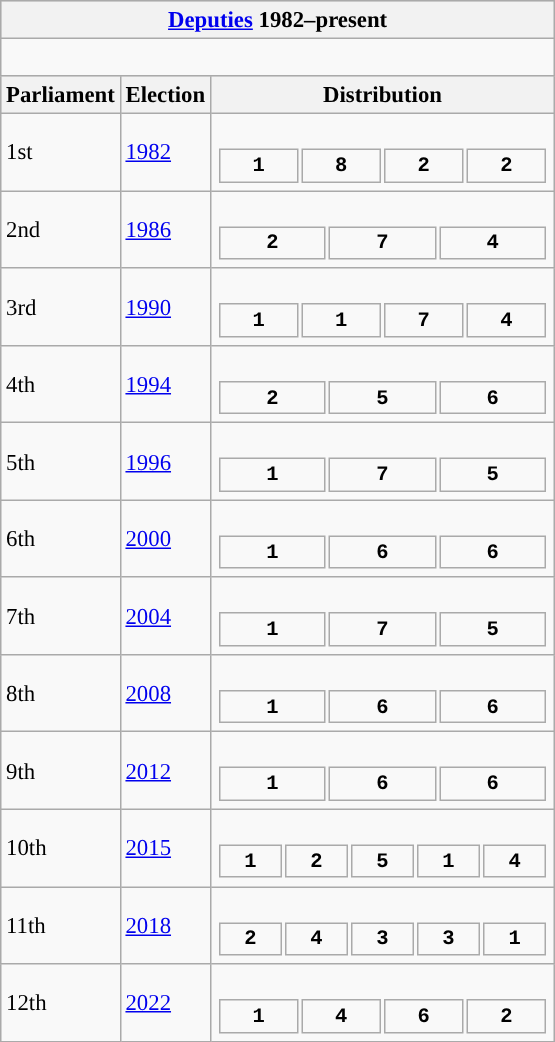<table class="wikitable" style="font-size:95%;">
<tr bgcolor="#CCCCCC">
<th colspan="3"><a href='#'>Deputies</a> 1982–present</th>
</tr>
<tr>
<td colspan="3"><br>















</td>
</tr>
<tr bgcolor="#CCCCCC">
<th>Parliament</th>
<th>Election</th>
<th>Distribution</th>
</tr>
<tr>
<td>1st</td>
<td><a href='#'>1982</a></td>
<td><br><table style="width:16.25em; font-size:90%; text-align:center; font-family:Courier New;">
<tr style="font-weight:bold">
<td style="background:">1</td>
<td style="background:">8</td>
<td style="background:">2</td>
<td style="background:">2</td>
</tr>
</table>
</td>
</tr>
<tr>
<td>2nd</td>
<td><a href='#'>1986</a></td>
<td><br><table style="width:16.25em; font-size:90%; text-align:center; font-family:Courier New;">
<tr style="font-weight:bold">
<td style="background:">2</td>
<td style="background:">7</td>
<td style="background:">4</td>
</tr>
</table>
</td>
</tr>
<tr>
<td>3rd</td>
<td><a href='#'>1990</a></td>
<td><br><table style="width:16.25em; font-size:90%; text-align:center; font-family:Courier New;">
<tr style="font-weight:bold">
<td style="background:">1</td>
<td style="background:">1</td>
<td style="background:">7</td>
<td style="background:">4</td>
</tr>
</table>
</td>
</tr>
<tr>
<td>4th</td>
<td><a href='#'>1994</a></td>
<td><br><table style="width:16.25em; font-size:90%; text-align:center; font-family:Courier New;">
<tr style="font-weight:bold">
<td style="background:">2</td>
<td style="background:">5</td>
<td style="background:">6</td>
</tr>
</table>
</td>
</tr>
<tr>
<td>5th</td>
<td><a href='#'>1996</a></td>
<td><br><table style="width:16.25em; font-size:90%; text-align:center; font-family:Courier New;">
<tr style="font-weight:bold">
<td style="background:">1</td>
<td style="background:">7</td>
<td style="background:">5</td>
</tr>
</table>
</td>
</tr>
<tr>
<td>6th</td>
<td><a href='#'>2000</a></td>
<td><br><table style="width:16.25em; font-size:90%; text-align:center; font-family:Courier New;">
<tr style="font-weight:bold">
<td style="background:">1</td>
<td style="background:">6</td>
<td style="background:">6</td>
</tr>
</table>
</td>
</tr>
<tr>
<td>7th</td>
<td><a href='#'>2004</a></td>
<td><br><table style="width:16.25em; font-size:90%; text-align:center; font-family:Courier New;">
<tr style="font-weight:bold">
<td style="background:">1</td>
<td style="background:">7</td>
<td style="background:">5</td>
</tr>
</table>
</td>
</tr>
<tr>
<td>8th</td>
<td><a href='#'>2008</a></td>
<td><br><table style="width:16.25em; font-size:90%; text-align:center; font-family:Courier New;">
<tr style="font-weight:bold">
<td style="background:">1</td>
<td style="background:">6</td>
<td style="background:">6</td>
</tr>
</table>
</td>
</tr>
<tr>
<td>9th</td>
<td><a href='#'>2012</a></td>
<td><br><table style="width:16.25em; font-size:90%; text-align:center; font-family:Courier New;">
<tr style="font-weight:bold">
<td style="background:">1</td>
<td style="background:">6</td>
<td style="background:">6</td>
</tr>
</table>
</td>
</tr>
<tr>
<td>10th</td>
<td><a href='#'>2015</a></td>
<td><br><table style="width:16.25em; font-size:90%; text-align:center; font-family:Courier New;">
<tr style="font-weight:bold">
<td style="background:">1</td>
<td style="background:">2</td>
<td style="background:">5</td>
<td style="background:">1</td>
<td style="background:">4</td>
</tr>
</table>
</td>
</tr>
<tr>
<td>11th</td>
<td><a href='#'>2018</a></td>
<td><br><table style="width:16.25em; font-size:90%; text-align:center; font-family:Courier New;">
<tr style="font-weight:bold">
<td style="background:">2</td>
<td style="background:">4</td>
<td style="background:">3</td>
<td style="background:">3</td>
<td style="background:">1</td>
</tr>
</table>
</td>
</tr>
<tr>
<td>12th</td>
<td><a href='#'>2022</a></td>
<td><br><table style="width:16.25em; font-size:90%; text-align:center; font-family:Courier New;">
<tr style="font-weight:bold">
<td style="background:">1</td>
<td style="background:">4</td>
<td style="background:">6</td>
<td style="background:">2</td>
</tr>
</table>
</td>
</tr>
</table>
